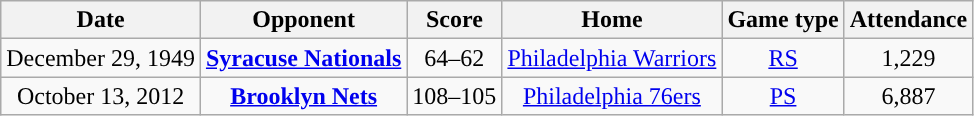<table class="wikitable">
<tr>
<th>Date</th>
<th>Opponent</th>
<th>Score</th>
<th>Home</th>
<th>Game type</th>
<th>Attendance</th>
</tr>
<tr align="center">
<td>December 29, 1949</td>
<td><strong><a href='#'>Syracuse Nationals</a></strong></td>
<td>64–62</td>
<td><a href='#'>Philadelphia Warriors</a></td>
<td><a href='#'>RS</a></td>
<td>1,229</td>
</tr>
<tr align="center">
<td>October 13, 2012</td>
<td><strong><a href='#'>Brooklyn Nets</a></strong></td>
<td>108–105</td>
<td><a href='#'>Philadelphia 76ers</a></td>
<td><a href='#'>PS</a></td>
<td>6,887</td>
</tr>
</table>
